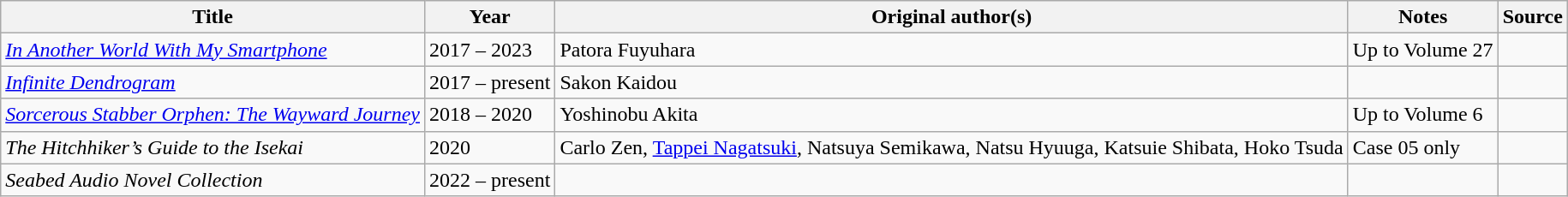<table class="wikitable sortable plainrowheaders">
<tr>
<th>Title</th>
<th>Year</th>
<th>Original author(s)</th>
<th class="unsortable">Notes</th>
<th class="unsortable">Source</th>
</tr>
<tr>
<td><em><a href='#'>In Another World With My Smartphone</a></em></td>
<td>2017 – 2023</td>
<td>Patora Fuyuhara</td>
<td>Up to Volume 27</td>
<td></td>
</tr>
<tr>
<td><em><a href='#'>Infinite Dendrogram</a></em></td>
<td>2017 – present</td>
<td>Sakon Kaidou</td>
<td></td>
<td></td>
</tr>
<tr>
<td><a href='#'><em>Sorcerous Stabber Orphen: The Wayward Journey</em></a></td>
<td>2018 – 2020</td>
<td>Yoshinobu Akita</td>
<td>Up to Volume 6</td>
<td></td>
</tr>
<tr>
<td><em>The Hitchhiker’s Guide to the Isekai</em></td>
<td>2020</td>
<td>Carlo Zen, <a href='#'>Tappei Nagatsuki</a>, Natsuya Semikawa, Natsu Hyuuga, Katsuie Shibata, Hoko Tsuda</td>
<td>Case 05 only</td>
<td></td>
</tr>
<tr>
<td><em>Seabed Audio Novel Collection</em></td>
<td>2022 – present</td>
<td></td>
<td></td>
<td></td>
</tr>
</table>
